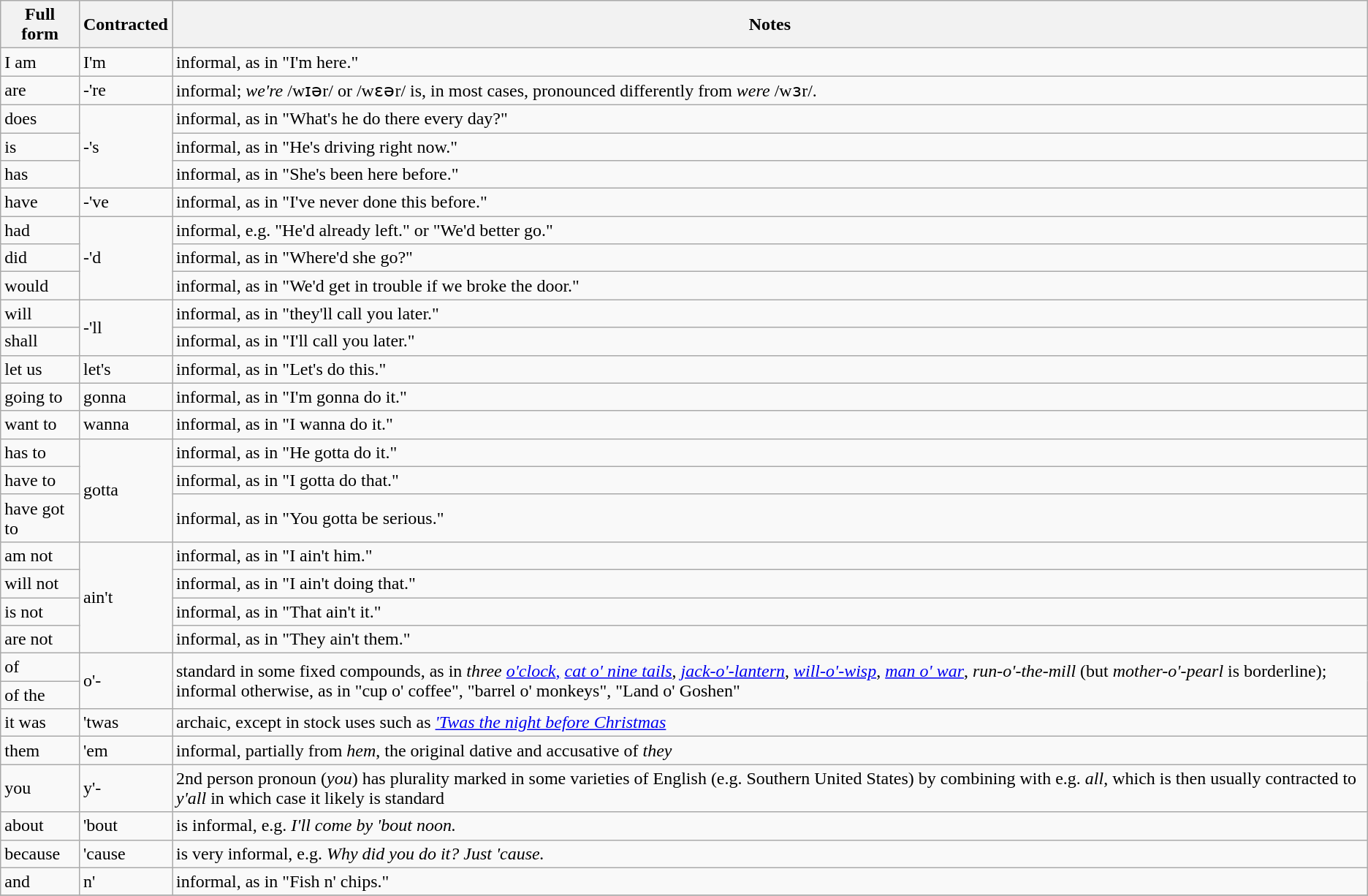<table class="wikitable">
<tr>
<th>Full form</th>
<th>Contracted</th>
<th>Notes</th>
</tr>
<tr Notes>
<td>I am</td>
<td>I'm</td>
<td>informal, as in "I'm here."</td>
</tr>
<tr>
<td>are</td>
<td>-'re</td>
<td>informal; <em>we're</em> /wɪər/ or /wɛər/ is, in most cases, pronounced differently from <em>were</em> /wɜr/.</td>
</tr>
<tr>
<td>does</td>
<td rowspan="3">-'s</td>
<td>informal, as in "What's he do there every day?"</td>
</tr>
<tr>
<td>is</td>
<td>informal, as in "He's driving right now."</td>
</tr>
<tr>
<td>has</td>
<td>informal, as in "She's been here before."</td>
</tr>
<tr>
<td>have</td>
<td>-'ve</td>
<td>informal, as in "I've never done this before."</td>
</tr>
<tr>
<td>had</td>
<td rowspan="3">-'d</td>
<td>informal, e.g. "He'd already left." or "We'd better go."</td>
</tr>
<tr>
<td>did</td>
<td>informal, as in "Where'd she go?"</td>
</tr>
<tr>
<td>would</td>
<td>informal, as in "We'd get in trouble if we broke the door."</td>
</tr>
<tr>
<td>will</td>
<td rowspan="2">-'ll</td>
<td>informal, as in "they'll call you later."</td>
</tr>
<tr>
<td>shall</td>
<td>informal, as in "I'll call you later."</td>
</tr>
<tr>
<td>let us</td>
<td>let's</td>
<td>informal, as in "Let's do this."</td>
</tr>
<tr>
<td>going to</td>
<td>gonna</td>
<td>informal, as in "I'm gonna do it."</td>
</tr>
<tr>
<td>want to</td>
<td>wanna</td>
<td>informal, as in "I wanna do it."</td>
</tr>
<tr>
<td>has to</td>
<td rowspan="3">gotta</td>
<td>informal, as in "He gotta do it."</td>
</tr>
<tr>
<td>have to</td>
<td>informal, as in "I gotta do that."</td>
</tr>
<tr>
<td>have got to</td>
<td>informal, as in "You gotta be serious."</td>
</tr>
<tr>
<td>am not</td>
<td rowspan="4">ain't</td>
<td>informal, as in "I ain't him."</td>
</tr>
<tr>
<td>will not</td>
<td>informal, as in "I ain't doing that."</td>
</tr>
<tr>
<td>is not</td>
<td>informal, as in "That ain't it."</td>
</tr>
<tr>
<td>are not</td>
<td>informal, as in "They ain't them."</td>
</tr>
<tr>
<td>of</td>
<td rowspan="2">o'-</td>
<td rowspan="2">standard in some fixed compounds, as in <em>three</em> <em><a href='#'>o'clock</a></em><a href='#'>,</a> <em><a href='#'>cat o' nine tails</a></em>, <em><a href='#'>jack-o'-lantern</a></em>, <em><a href='#'>will-o'-wisp</a></em>, <em><a href='#'>man o' war</a></em>, <em>run-o'-the-mill</em> (but <em>mother-o'-pearl</em> is borderline); informal otherwise, as in "cup o' coffee", "barrel o' monkeys", "Land o' Goshen"</td>
</tr>
<tr>
<td>of the</td>
</tr>
<tr>
<td>it was</td>
<td>'twas</td>
<td>archaic, except in stock uses such as<em> <a href='#'>'Twas the night before Christmas</a></em></td>
</tr>
<tr>
<td>them</td>
<td>'em</td>
<td>informal, partially from <em>hem</em>, the original dative and accusative of <em>they</em></td>
</tr>
<tr>
<td>you</td>
<td>y'-</td>
<td>2nd person pronoun (<em>you</em>) has plurality marked in some varieties of English (e.g. Southern United States) by combining with e.g. <em>all</em>, which is then usually contracted to <em>y'all</em> in which case it likely is standard</td>
</tr>
<tr>
<td>about</td>
<td>'bout</td>
<td> is informal, e.g. <em>I'll come by 'bout noon.</em></td>
</tr>
<tr>
<td>because</td>
<td>'cause</td>
<td> is very informal, e.g. <em>Why did you do it? Just 'cause.</em></td>
</tr>
<tr>
<td>and</td>
<td>n'</td>
<td>informal, as in "Fish n' chips."</td>
</tr>
<tr>
</tr>
</table>
